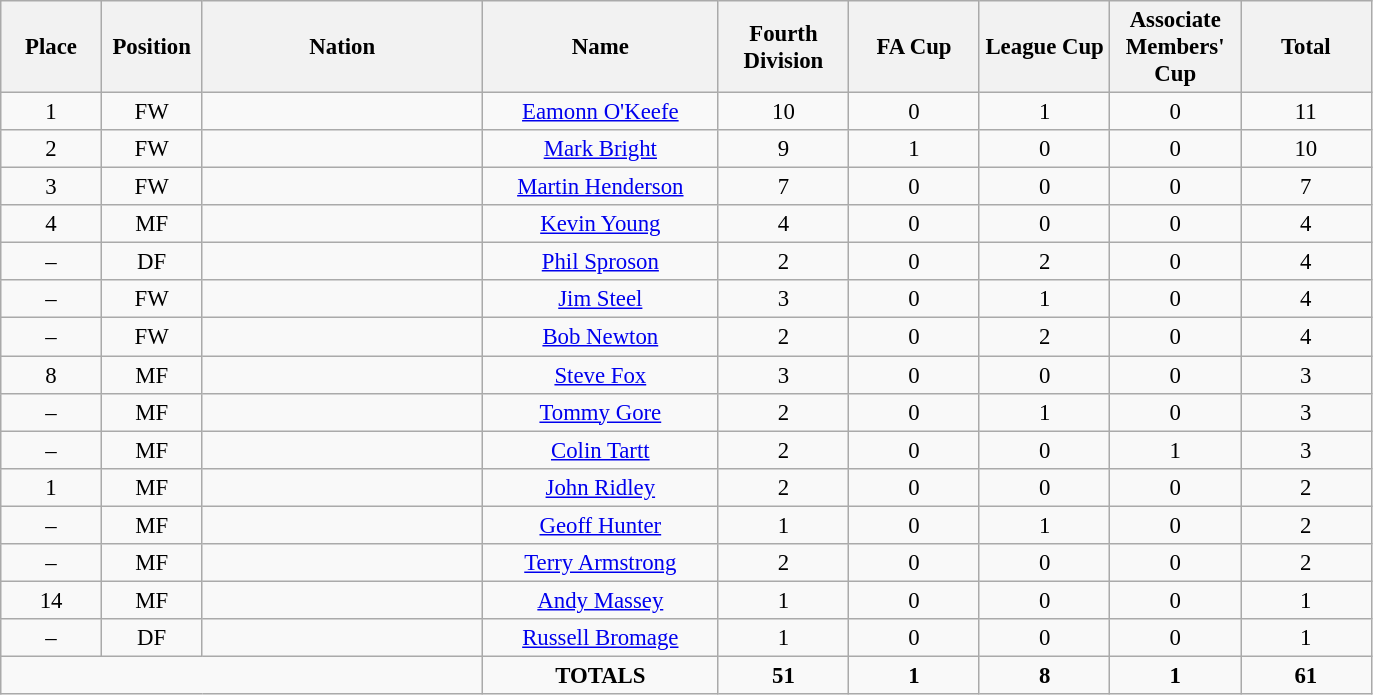<table class="wikitable" style="font-size: 95%; text-align: center;">
<tr>
<th width=60>Place</th>
<th width=60>Position</th>
<th width=180>Nation</th>
<th width=150>Name</th>
<th width=80>Fourth Division</th>
<th width=80>FA Cup</th>
<th width=80>League Cup</th>
<th width=80>Associate Members' Cup</th>
<th width=80>Total</th>
</tr>
<tr>
<td>1</td>
<td>FW</td>
<td></td>
<td><a href='#'>Eamonn O'Keefe</a></td>
<td>10</td>
<td>0</td>
<td>1</td>
<td>0</td>
<td>11</td>
</tr>
<tr>
<td>2</td>
<td>FW</td>
<td></td>
<td><a href='#'>Mark Bright</a></td>
<td>9</td>
<td>1</td>
<td>0</td>
<td>0</td>
<td>10</td>
</tr>
<tr>
<td>3</td>
<td>FW</td>
<td></td>
<td><a href='#'>Martin Henderson</a></td>
<td>7</td>
<td>0</td>
<td>0</td>
<td>0</td>
<td>7</td>
</tr>
<tr>
<td>4</td>
<td>MF</td>
<td></td>
<td><a href='#'>Kevin Young</a></td>
<td>4</td>
<td>0</td>
<td>0</td>
<td>0</td>
<td>4</td>
</tr>
<tr>
<td>–</td>
<td>DF</td>
<td></td>
<td><a href='#'>Phil Sproson</a></td>
<td>2</td>
<td>0</td>
<td>2</td>
<td>0</td>
<td>4</td>
</tr>
<tr>
<td>–</td>
<td>FW</td>
<td></td>
<td><a href='#'>Jim Steel</a></td>
<td>3</td>
<td>0</td>
<td>1</td>
<td>0</td>
<td>4</td>
</tr>
<tr>
<td>–</td>
<td>FW</td>
<td></td>
<td><a href='#'>Bob Newton</a></td>
<td>2</td>
<td>0</td>
<td>2</td>
<td>0</td>
<td>4</td>
</tr>
<tr>
<td>8</td>
<td>MF</td>
<td></td>
<td><a href='#'>Steve Fox</a></td>
<td>3</td>
<td>0</td>
<td>0</td>
<td>0</td>
<td>3</td>
</tr>
<tr>
<td>–</td>
<td>MF</td>
<td></td>
<td><a href='#'>Tommy Gore</a></td>
<td>2</td>
<td>0</td>
<td>1</td>
<td>0</td>
<td>3</td>
</tr>
<tr>
<td>–</td>
<td>MF</td>
<td></td>
<td><a href='#'>Colin Tartt</a></td>
<td>2</td>
<td>0</td>
<td>0</td>
<td>1</td>
<td>3</td>
</tr>
<tr>
<td>1</td>
<td>MF</td>
<td></td>
<td><a href='#'>John Ridley</a></td>
<td>2</td>
<td>0</td>
<td>0</td>
<td>0</td>
<td>2</td>
</tr>
<tr>
<td>–</td>
<td>MF</td>
<td></td>
<td><a href='#'>Geoff Hunter</a></td>
<td>1</td>
<td>0</td>
<td>1</td>
<td>0</td>
<td>2</td>
</tr>
<tr>
<td>–</td>
<td>MF</td>
<td></td>
<td><a href='#'>Terry Armstrong</a></td>
<td>2</td>
<td>0</td>
<td>0</td>
<td>0</td>
<td>2</td>
</tr>
<tr>
<td>14</td>
<td>MF</td>
<td></td>
<td><a href='#'>Andy Massey</a></td>
<td>1</td>
<td>0</td>
<td>0</td>
<td>0</td>
<td>1</td>
</tr>
<tr>
<td>–</td>
<td>DF</td>
<td></td>
<td><a href='#'>Russell Bromage</a></td>
<td>1</td>
<td>0</td>
<td>0</td>
<td>0</td>
<td>1</td>
</tr>
<tr>
<td colspan="3"></td>
<td><strong>TOTALS</strong></td>
<td><strong>51</strong></td>
<td><strong>1</strong></td>
<td><strong>8</strong></td>
<td><strong>1</strong></td>
<td><strong>61</strong></td>
</tr>
</table>
